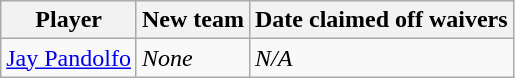<table class="wikitable">
<tr>
<th>Player</th>
<th>New team</th>
<th>Date claimed off waivers</th>
</tr>
<tr>
<td><a href='#'>Jay Pandolfo</a></td>
<td><em>None</em></td>
<td><em>N/A</em></td>
</tr>
</table>
